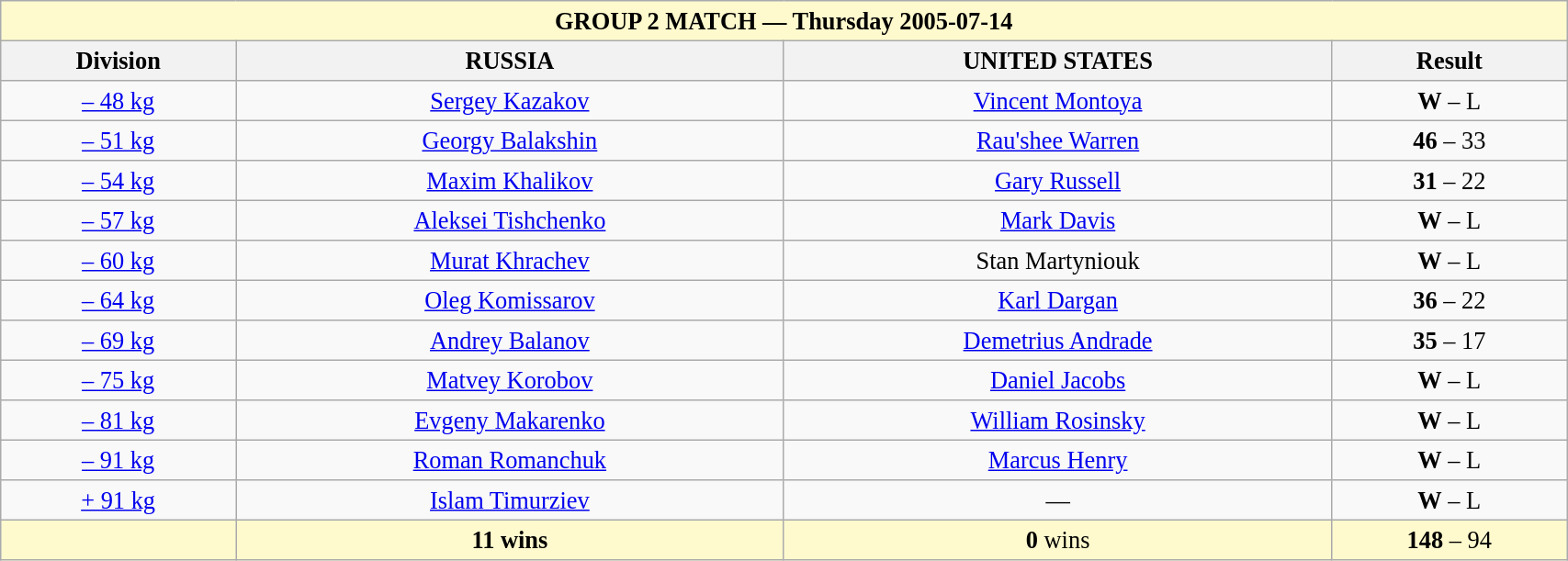<table class="wikitable" style=" text-align:center; font-size:110%;" width="90%">
<tr>
<th colspan="4" style=background:lemonchiffon>GROUP 2 MATCH — Thursday 2005-07-14</th>
</tr>
<tr>
<th>Division</th>
<th width=35%> RUSSIA</th>
<th width=35%> UNITED STATES</th>
<th>Result</th>
</tr>
<tr>
<td><a href='#'>– 48 kg</a></td>
<td><a href='#'>Sergey Kazakov</a></td>
<td><a href='#'>Vincent Montoya</a></td>
<td><strong>W</strong> – L </td>
</tr>
<tr>
<td><a href='#'>– 51 kg</a></td>
<td><a href='#'>Georgy Balakshin</a></td>
<td><a href='#'>Rau'shee Warren</a></td>
<td><strong>46</strong> – 33</td>
</tr>
<tr>
<td><a href='#'>– 54 kg</a></td>
<td><a href='#'>Maxim Khalikov</a></td>
<td><a href='#'>Gary Russell</a></td>
<td><strong>31</strong> – 22</td>
</tr>
<tr>
<td><a href='#'>– 57 kg</a></td>
<td><a href='#'>Aleksei Tishchenko</a></td>
<td><a href='#'>Mark Davis</a></td>
<td><strong>W</strong> – L </td>
</tr>
<tr>
<td><a href='#'>– 60 kg</a></td>
<td><a href='#'>Murat Khrachev</a></td>
<td>Stan Martyniouk</td>
<td><strong>W</strong> – L </td>
</tr>
<tr>
<td><a href='#'>– 64 kg</a></td>
<td><a href='#'>Oleg Komissarov</a></td>
<td><a href='#'>Karl Dargan</a></td>
<td><strong>36</strong> – 22</td>
</tr>
<tr>
<td><a href='#'>– 69 kg</a></td>
<td><a href='#'>Andrey Balanov</a></td>
<td><a href='#'>Demetrius Andrade</a></td>
<td><strong>35</strong> – 17</td>
</tr>
<tr>
<td><a href='#'>– 75 kg</a></td>
<td><a href='#'>Matvey Korobov</a></td>
<td><a href='#'>Daniel Jacobs</a></td>
<td><strong>W</strong> – L </td>
</tr>
<tr>
<td><a href='#'>– 81 kg</a></td>
<td><a href='#'>Evgeny Makarenko</a></td>
<td><a href='#'>William Rosinsky</a></td>
<td><strong>W</strong> – L </td>
</tr>
<tr>
<td><a href='#'>– 91 kg</a></td>
<td><a href='#'>Roman Romanchuk</a></td>
<td><a href='#'>Marcus Henry</a></td>
<td><strong>W</strong> – L </td>
</tr>
<tr>
<td><a href='#'>+ 91 kg</a></td>
<td><a href='#'>Islam Timurziev</a></td>
<td>—</td>
<td><strong>W</strong> – L </td>
</tr>
<tr>
<td style=background:lemonchiffon></td>
<td style=background:lemonchiffon><strong>11 wins</strong></td>
<td style=background:lemonchiffon><strong>0</strong> wins</td>
<td style=background:lemonchiffon><strong>148</strong> – 94</td>
</tr>
</table>
